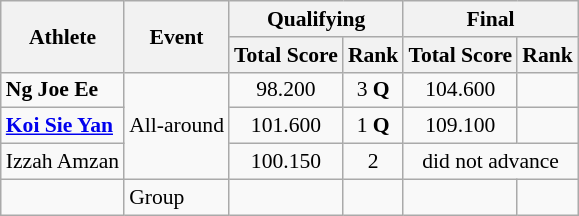<table class="wikitable" style="font-size: 90%">
<tr>
<th rowspan="2">Athlete</th>
<th rowspan="2">Event</th>
<th colspan="2">Qualifying</th>
<th colspan="2">Final</th>
</tr>
<tr>
<th>Total Score</th>
<th>Rank</th>
<th>Total Score</th>
<th>Rank</th>
</tr>
<tr align="center">
<td align="left"><strong>Ng Joe Ee</strong></td>
<td rowspan="3">All-around</td>
<td>98.200</td>
<td>3 <strong>Q</strong></td>
<td>104.600</td>
<td></td>
</tr>
<tr align="center">
<td align="left"><strong><a href='#'>Koi Sie Yan</a></strong></td>
<td>101.600</td>
<td>1 <strong>Q</strong></td>
<td>109.100</td>
<td></td>
</tr>
<tr align="center">
<td align="left">Izzah Amzan</td>
<td>100.150</td>
<td>2</td>
<td colspan=2>did not advance</td>
</tr>
<tr>
<td></td>
<td>Group</td>
<td></td>
<td></td>
<td></td>
<td></td>
</tr>
</table>
